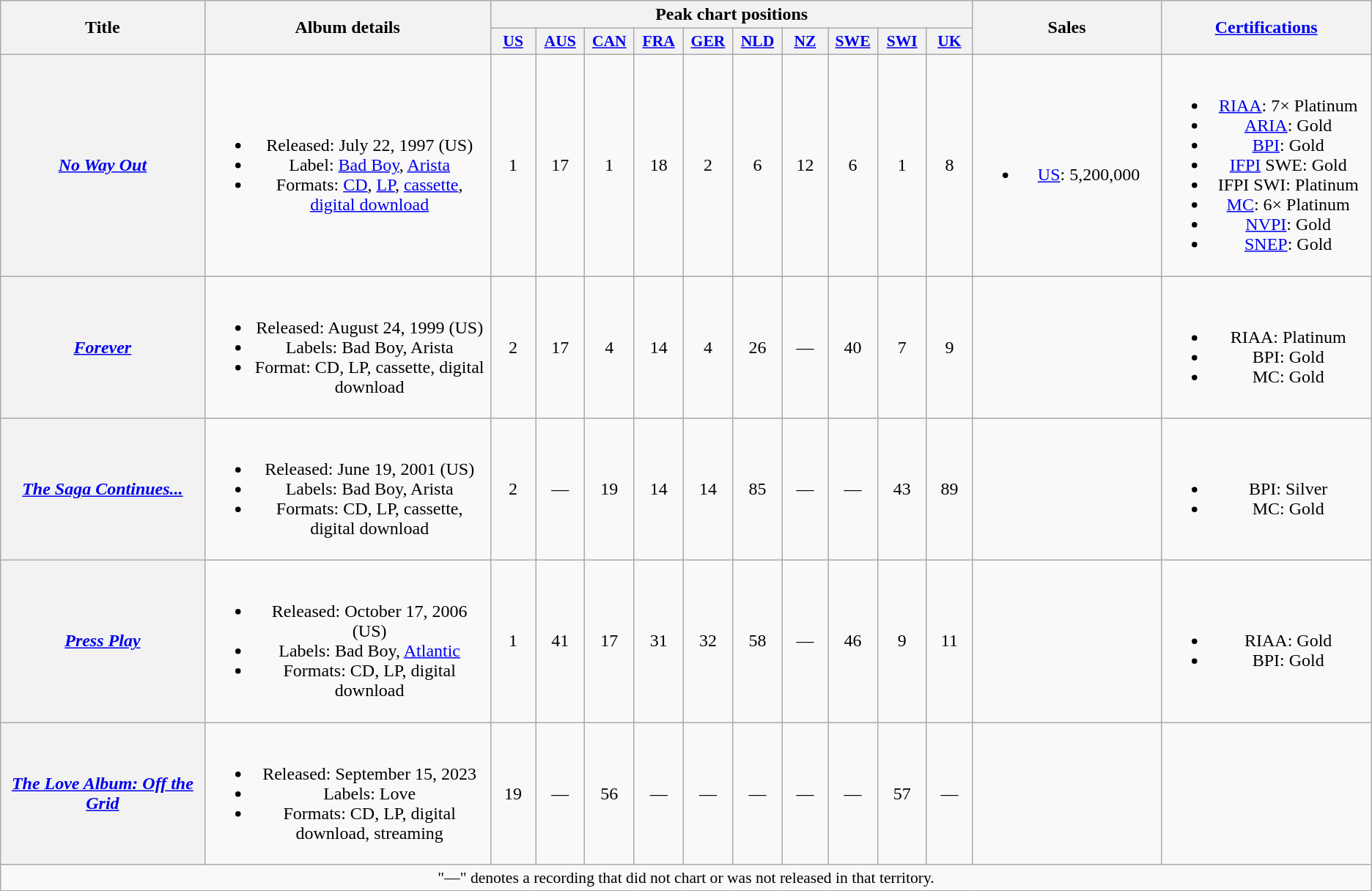<table class="wikitable plainrowheaders" style="text-align:center;" border="1">
<tr>
<th scope="col" rowspan="2" style="width:14em;">Title</th>
<th scope="col" rowspan="2" style="width:20em;">Album details</th>
<th scope="col" colspan="10">Peak chart positions</th>
<th scope="col" rowspan="2" style="width:12em;">Sales</th>
<th scope="col" rowspan="2" style="width:14em;"><a href='#'>Certifications</a></th>
</tr>
<tr>
<th scope="col" style="width:2.9em;font-size:90%;"><a href='#'>US</a><br></th>
<th scope="col" style="width:2.9em;font-size:90%;"><a href='#'>AUS</a><br></th>
<th scope="col" style="width:2.9em;font-size:90%;"><a href='#'>CAN</a><br></th>
<th scope="col" style="width:2.9em;font-size:90%;"><a href='#'>FRA</a><br></th>
<th scope="col" style="width:2.9em;font-size:90%;"><a href='#'>GER</a><br></th>
<th scope="col" style="width:2.9em;font-size:90%;"><a href='#'>NLD</a><br></th>
<th scope="col" style="width:2.9em;font-size:90%;"><a href='#'>NZ</a><br></th>
<th scope="col" style="width:2.9em;font-size:90%;"><a href='#'>SWE</a><br></th>
<th scope="col" style="width:2.9em;font-size:90%;"><a href='#'>SWI</a><br></th>
<th scope="col" style="width:2.9em;font-size:90%;"><a href='#'>UK</a><br></th>
</tr>
<tr>
<th scope="row"><em><a href='#'>No Way Out</a></em><br></th>
<td><br><ul><li>Released: July 22, 1997 <span>(US)</span></li><li>Label: <a href='#'>Bad Boy</a>, <a href='#'>Arista</a></li><li>Formats: <a href='#'>CD</a>, <a href='#'>LP</a>, <a href='#'>cassette</a>, <a href='#'>digital download</a></li></ul></td>
<td>1</td>
<td>17</td>
<td>1</td>
<td>18</td>
<td>2</td>
<td>6</td>
<td>12</td>
<td>6</td>
<td>1</td>
<td>8</td>
<td><br><ul><li><a href='#'>US</a>: 5,200,000</li></ul></td>
<td><br><ul><li><a href='#'>RIAA</a>: 7× Platinum</li><li><a href='#'>ARIA</a>: Gold</li><li><a href='#'>BPI</a>: Gold</li><li><a href='#'>IFPI</a> SWE: Gold</li><li>IFPI SWI: Platinum</li><li><a href='#'>MC</a>: 6× Platinum</li><li><a href='#'>NVPI</a>: Gold</li><li><a href='#'>SNEP</a>: Gold</li></ul></td>
</tr>
<tr>
<th scope="row"><em><a href='#'>Forever</a></em></th>
<td><br><ul><li>Released: August 24, 1999 <span>(US)</span></li><li>Labels: Bad Boy, Arista</li><li>Format: CD, LP, cassette, digital download</li></ul></td>
<td>2</td>
<td>17</td>
<td>4</td>
<td>14</td>
<td>4</td>
<td>26</td>
<td>—</td>
<td>40</td>
<td>7</td>
<td>9</td>
<td></td>
<td><br><ul><li>RIAA: Platinum</li><li>BPI: Gold</li><li>MC: Gold</li></ul></td>
</tr>
<tr>
<th scope="row"><em><a href='#'>The Saga Continues...</a></em><br></th>
<td><br><ul><li>Released: June 19, 2001 <span>(US)</span></li><li>Labels: Bad Boy, Arista</li><li>Formats: CD, LP, cassette, digital download</li></ul></td>
<td>2</td>
<td>—</td>
<td>19</td>
<td>14</td>
<td>14</td>
<td>85</td>
<td>—</td>
<td>—</td>
<td>43</td>
<td>89</td>
<td></td>
<td><br><ul><li>BPI: Silver</li><li>MC: Gold</li></ul></td>
</tr>
<tr>
<th scope="row"><em><a href='#'>Press Play</a></em></th>
<td><br><ul><li>Released: October 17, 2006 <span>(US)</span></li><li>Labels: Bad Boy, <a href='#'>Atlantic</a></li><li>Formats: CD, LP, digital download</li></ul></td>
<td>1</td>
<td>41</td>
<td>17</td>
<td>31</td>
<td>32</td>
<td>58</td>
<td>—</td>
<td>46</td>
<td>9</td>
<td>11</td>
<td></td>
<td><br><ul><li>RIAA: Gold</li><li>BPI: Gold</li></ul></td>
</tr>
<tr>
<th scope="row"><em><a href='#'>The Love Album: Off the Grid</a></em></th>
<td><br><ul><li>Released: September 15, 2023</li><li>Labels: Love</li><li>Formats: CD, LP, digital download, streaming</li></ul></td>
<td>19</td>
<td>—</td>
<td>56</td>
<td>—</td>
<td>—</td>
<td>—</td>
<td>—</td>
<td>—</td>
<td>57</td>
<td>—</td>
<td></td>
<td></td>
</tr>
<tr>
<td colspan="15" style="font-size:90%">"—" denotes a recording that did not chart or was not released in that territory.</td>
</tr>
</table>
